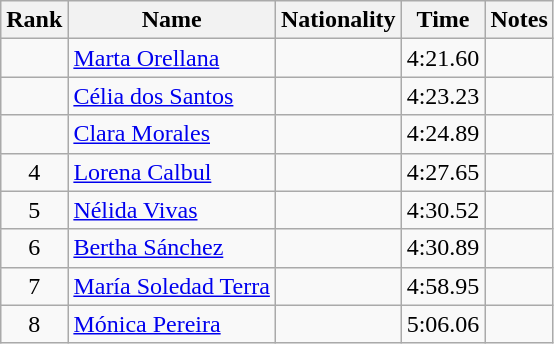<table class="wikitable sortable" style="text-align:center">
<tr>
<th>Rank</th>
<th>Name</th>
<th>Nationality</th>
<th>Time</th>
<th>Notes</th>
</tr>
<tr>
<td></td>
<td align=left><a href='#'>Marta Orellana</a></td>
<td align=left></td>
<td>4:21.60</td>
<td></td>
</tr>
<tr>
<td></td>
<td align=left><a href='#'>Célia dos Santos</a></td>
<td align=left></td>
<td>4:23.23</td>
<td></td>
</tr>
<tr>
<td></td>
<td align=left><a href='#'>Clara Morales</a></td>
<td align=left></td>
<td>4:24.89</td>
<td></td>
</tr>
<tr>
<td>4</td>
<td align=left><a href='#'>Lorena Calbul</a></td>
<td align=left></td>
<td>4:27.65</td>
<td></td>
</tr>
<tr>
<td>5</td>
<td align=left><a href='#'>Nélida Vivas</a></td>
<td align=left></td>
<td>4:30.52</td>
<td></td>
</tr>
<tr>
<td>6</td>
<td align=left><a href='#'>Bertha Sánchez</a></td>
<td align=left></td>
<td>4:30.89</td>
<td></td>
</tr>
<tr>
<td>7</td>
<td align=left><a href='#'>María Soledad Terra</a></td>
<td align=left></td>
<td>4:58.95</td>
<td></td>
</tr>
<tr>
<td>8</td>
<td align=left><a href='#'>Mónica Pereira</a></td>
<td align=left></td>
<td>5:06.06</td>
<td></td>
</tr>
</table>
